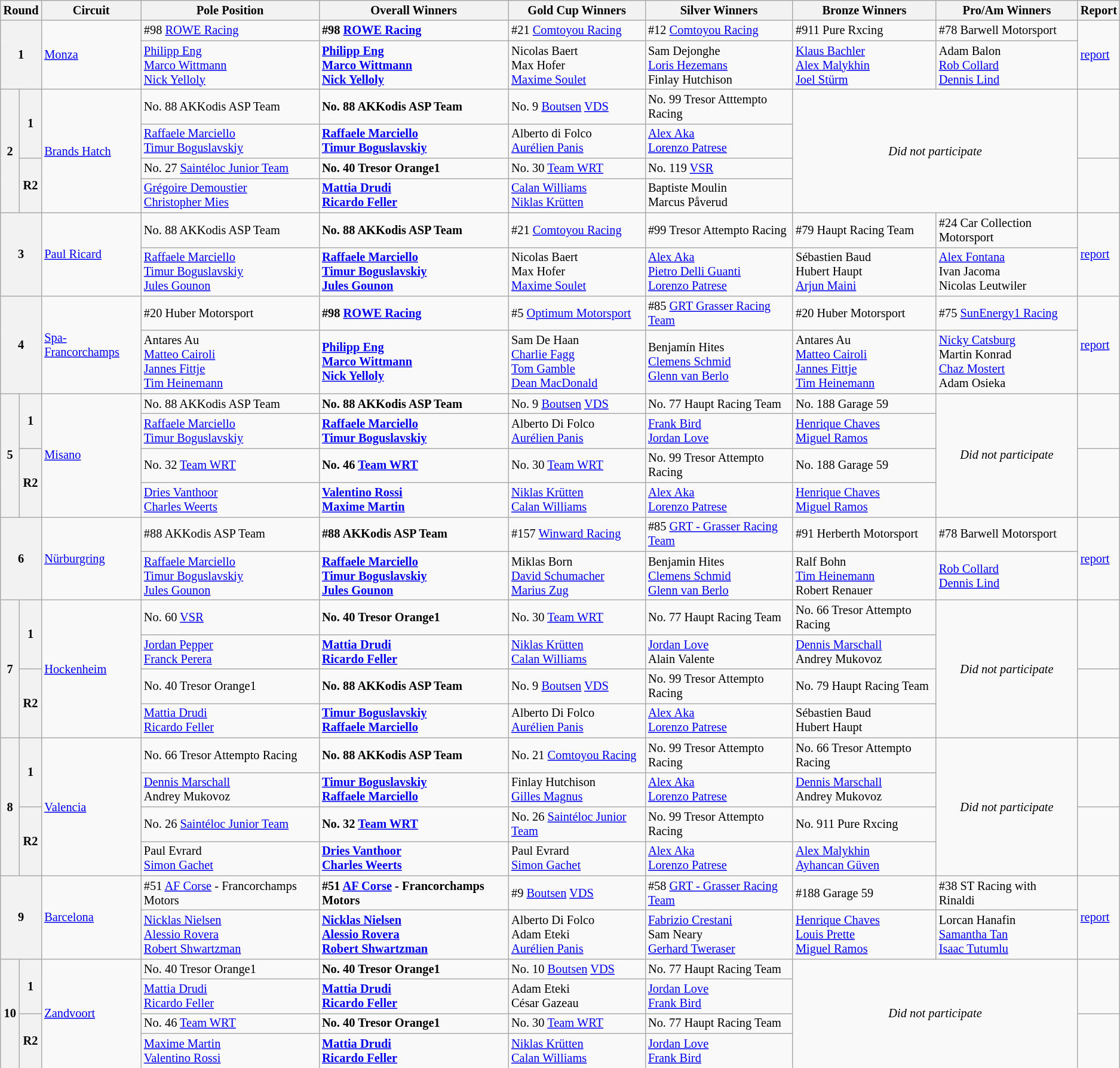<table class="wikitable" style="font-size:85%">
<tr>
<th colspan=2>Round</th>
<th>Circuit</th>
<th>Pole Position</th>
<th>Overall Winners</th>
<th>Gold Cup Winners</th>
<th>Silver Winners</th>
<th>Bronze Winners</th>
<th>Pro/Am Winners</th>
<th>Report</th>
</tr>
<tr>
<th rowspan=2 colspan=2>1</th>
<td rowspan=2> <a href='#'>Monza</a></td>
<td> #98 <a href='#'>ROWE Racing</a></td>
<td><strong> #98 <a href='#'>ROWE Racing</a></strong></td>
<td> #21 <a href='#'>Comtoyou Racing</a></td>
<td> #12 <a href='#'>Comtoyou Racing</a></td>
<td> #911 Pure Rxcing</td>
<td> #78 Barwell Motorsport</td>
<td rowspan=2><a href='#'>report</a></td>
</tr>
<tr>
<td> <a href='#'>Philipp Eng</a><br> <a href='#'>Marco Wittmann</a><br> <a href='#'>Nick Yelloly</a></td>
<td><strong> <a href='#'>Philipp Eng</a><br> <a href='#'>Marco Wittmann</a><br> <a href='#'>Nick Yelloly</a></strong></td>
<td> Nicolas Baert<br> Max Hofer<br> <a href='#'>Maxime Soulet</a></td>
<td> Sam Dejonghe<br> <a href='#'>Loris Hezemans</a><br> Finlay Hutchison</td>
<td> <a href='#'>Klaus Bachler</a><br> <a href='#'>Alex Malykhin</a><br> <a href='#'>Joel Stürm</a></td>
<td> Adam Balon<br> <a href='#'>Rob Collard</a><br> <a href='#'>Dennis Lind</a></td>
</tr>
<tr>
<th rowspan=4>2</th>
<th rowspan=2>1</th>
<td rowspan=4> <a href='#'>Brands Hatch</a></td>
<td> No. 88 AKKodis ASP Team</td>
<td><strong> No. 88 AKKodis ASP Team</strong></td>
<td> No. 9 <a href='#'>Boutsen</a> <a href='#'>VDS</a></td>
<td> No. 99 Tresor Atttempto Racing</td>
<td rowspan=4 colspan=2 align=center><em>Did not participate</em></td>
<td rowspan="2"></td>
</tr>
<tr>
<td> <a href='#'>Raffaele Marciello</a><br> <a href='#'>Timur Boguslavskiy</a></td>
<td><strong> <a href='#'>Raffaele Marciello</a><br> <a href='#'>Timur Boguslavskiy</a></strong></td>
<td> Alberto di Folco<br> <a href='#'>Aurélien Panis</a></td>
<td> <a href='#'>Alex Aka</a><br> <a href='#'>Lorenzo Patrese</a></td>
</tr>
<tr>
<th rowspan=2>R2</th>
<td> No. 27 <a href='#'>Saintéloc Junior Team</a></td>
<td><strong> No. 40 Tresor Orange1</strong></td>
<td> No. 30 <a href='#'>Team WRT</a></td>
<td> No. 119 <a href='#'>VSR</a></td>
<td rowspan="2"></td>
</tr>
<tr>
<td> <a href='#'>Grégoire Demoustier</a><br> <a href='#'>Christopher Mies</a></td>
<td><strong> <a href='#'>Mattia Drudi</a><br> <a href='#'>Ricardo Feller</a></strong></td>
<td> <a href='#'>Calan Williams</a><br> <a href='#'>Niklas Krütten</a></td>
<td> Baptiste Moulin<br> Marcus Påverud</td>
</tr>
<tr>
<th rowspan=2 colspan=2>3</th>
<td rowspan=2> <a href='#'>Paul Ricard</a></td>
<td> No. 88 AKKodis ASP Team</td>
<td><strong> No. 88 AKKodis ASP Team</strong></td>
<td> #21 <a href='#'>Comtoyou Racing</a></td>
<td> #99 Tresor Attempto Racing</td>
<td> #79 Haupt Racing Team</td>
<td> #24 Car Collection Motorsport</td>
<td rowspan=2><a href='#'>report</a></td>
</tr>
<tr>
<td> <a href='#'>Raffaele Marciello</a><br> <a href='#'>Timur Boguslavskiy</a><br> <a href='#'>Jules Gounon</a></td>
<td><strong> <a href='#'>Raffaele Marciello</a><br> <a href='#'>Timur Boguslavskiy</a><br> <a href='#'>Jules Gounon</a></strong></td>
<td> Nicolas Baert<br> Max Hofer<br> <a href='#'>Maxime Soulet</a></td>
<td> <a href='#'>Alex Aka</a><br> <a href='#'>Pietro Delli Guanti</a><br> <a href='#'>Lorenzo Patrese</a></td>
<td> Sébastien Baud<br> Hubert Haupt<br> <a href='#'>Arjun Maini</a></td>
<td> <a href='#'>Alex Fontana</a><br> Ivan Jacoma<br> Nicolas Leutwiler</td>
</tr>
<tr>
<th rowspan=2 colspan=2>4</th>
<td rowspan=2> <a href='#'>Spa-Francorchamps</a></td>
<td> #20 Huber Motorsport</td>
<td><strong> #98 <a href='#'>ROWE Racing</a></strong></td>
<td> #5 <a href='#'>Optimum Motorsport</a></td>
<td> #85 <a href='#'>GRT Grasser Racing Team</a></td>
<td> #20 Huber Motorsport</td>
<td> #75 <a href='#'>SunEnergy1 Racing</a></td>
<td rowspan=2><a href='#'>report</a></td>
</tr>
<tr>
<td> Antares Au<br> <a href='#'>Matteo Cairoli</a><br> <a href='#'>Jannes Fittje</a><br> <a href='#'>Tim Heinemann</a></td>
<td><strong> <a href='#'>Philipp Eng</a><br> <a href='#'>Marco Wittmann</a><br> <a href='#'>Nick Yelloly</a></strong></td>
<td> Sam De Haan<br> <a href='#'>Charlie Fagg</a><br> <a href='#'>Tom Gamble</a><br> <a href='#'>Dean MacDonald</a></td>
<td> Benjamín Hites<br> <a href='#'>Clemens Schmid</a><br> <a href='#'>Glenn van Berlo</a></td>
<td> Antares Au<br> <a href='#'>Matteo Cairoli</a><br> <a href='#'>Jannes Fittje</a><br> <a href='#'>Tim Heinemann</a></td>
<td> <a href='#'>Nicky Catsburg</a><br> Martin Konrad<br> <a href='#'>Chaz Mostert</a><br> Adam Osieka</td>
</tr>
<tr>
<th rowspan=4>5</th>
<th rowspan=2>1</th>
<td rowspan=4> <a href='#'>Misano</a></td>
<td> No. 88 AKKodis ASP Team</td>
<td><strong> No. 88 AKKodis ASP Team</strong></td>
<td> No. 9 <a href='#'>Boutsen</a> <a href='#'>VDS</a></td>
<td> No. 77 Haupt Racing Team</td>
<td> No. 188 Garage 59</td>
<td rowspan=4 align=center><em>Did not participate</em></td>
<td rowspan="2"></td>
</tr>
<tr>
<td> <a href='#'>Raffaele Marciello</a><br> <a href='#'>Timur Boguslavskiy</a></td>
<td><strong> <a href='#'>Raffaele Marciello</a><br> <a href='#'>Timur Boguslavskiy</a></strong></td>
<td> Alberto Di Folco<br> <a href='#'>Aurélien Panis</a></td>
<td> <a href='#'>Frank Bird</a><br> <a href='#'>Jordan Love</a></td>
<td> <a href='#'>Henrique Chaves</a><br> <a href='#'>Miguel Ramos</a></td>
</tr>
<tr>
<th rowspan=2>R2</th>
<td> No. 32 <a href='#'>Team WRT</a></td>
<td><strong> No. 46 <a href='#'>Team WRT</a></strong></td>
<td> No. 30 <a href='#'>Team WRT</a></td>
<td> No. 99 Tresor Attempto Racing</td>
<td> No. 188 Garage 59</td>
<td rowspan="2"></td>
</tr>
<tr>
<td> <a href='#'>Dries Vanthoor</a><br> <a href='#'>Charles Weerts</a></td>
<td><strong> <a href='#'>Valentino Rossi</a><br> <a href='#'>Maxime Martin</a></strong></td>
<td> <a href='#'>Niklas Krütten</a><br> <a href='#'>Calan Williams</a></td>
<td> <a href='#'>Alex Aka</a><br> <a href='#'>Lorenzo Patrese</a></td>
<td> <a href='#'>Henrique Chaves</a><br> <a href='#'>Miguel Ramos</a></td>
</tr>
<tr>
<th rowspan=2 colspan=2>6</th>
<td rowspan=2> <a href='#'>Nürburgring</a></td>
<td> #88 AKKodis ASP Team</td>
<td><strong> #88 AKKodis ASP Team</strong></td>
<td> #157 <a href='#'>Winward Racing</a></td>
<td> #85 <a href='#'>GRT - Grasser Racing Team</a></td>
<td> #91 Herberth Motorsport</td>
<td> #78 Barwell Motorsport</td>
<td rowspan=2><a href='#'>report</a></td>
</tr>
<tr>
<td> <a href='#'>Raffaele Marciello</a><br> <a href='#'>Timur Boguslavskiy</a><br> <a href='#'>Jules Gounon</a></td>
<td><strong> <a href='#'>Raffaele Marciello</a><br> <a href='#'>Timur Boguslavskiy</a><br> <a href='#'>Jules Gounon</a></strong></td>
<td> Miklas Born<br> <a href='#'>David Schumacher</a><br> <a href='#'>Marius Zug</a></td>
<td> Benjamin Hites<br> <a href='#'>Clemens Schmid</a><br> <a href='#'>Glenn van Berlo</a></td>
<td> Ralf Bohn<br> <a href='#'>Tim Heinemann</a><br> Robert Renauer</td>
<td> <a href='#'>Rob Collard</a><br> <a href='#'>Dennis Lind</a></td>
</tr>
<tr>
<th rowspan=4>7</th>
<th rowspan=2>1</th>
<td rowspan=4> <a href='#'>Hockenheim</a></td>
<td> No. 60 <a href='#'>VSR</a></td>
<td><strong> No. 40 Tresor Orange1</strong></td>
<td> No. 30 <a href='#'>Team WRT</a></td>
<td> No. 77 Haupt Racing Team</td>
<td> No. 66 Tresor Attempto Racing</td>
<td rowspan=4 align=center><em>Did not participate</em></td>
<td rowspan="2"></td>
</tr>
<tr>
<td> <a href='#'>Jordan Pepper</a><br> <a href='#'>Franck Perera</a></td>
<td><strong> <a href='#'>Mattia Drudi</a><br> <a href='#'>Ricardo Feller</a></strong></td>
<td> <a href='#'>Niklas Krütten</a><br> <a href='#'>Calan Williams</a></td>
<td> <a href='#'>Jordan Love</a><br> Alain Valente</td>
<td> <a href='#'>Dennis Marschall</a><br> Andrey Mukovoz</td>
</tr>
<tr>
<th rowspan=2>R2</th>
<td> No. 40 Tresor Orange1</td>
<td><strong> No. 88 AKKodis ASP Team</strong></td>
<td> No. 9 <a href='#'>Boutsen</a> <a href='#'>VDS</a></td>
<td> No. 99 Tresor Attempto Racing</td>
<td> No. 79 Haupt Racing Team</td>
<td rowspan="2"></td>
</tr>
<tr>
<td> <a href='#'>Mattia Drudi</a><br> <a href='#'>Ricardo Feller</a></td>
<td><strong> <a href='#'>Timur Boguslavskiy</a><br> <a href='#'>Raffaele Marciello</a></strong></td>
<td> Alberto Di Folco<br> <a href='#'>Aurélien Panis</a></td>
<td> <a href='#'>Alex Aka</a><br> <a href='#'>Lorenzo Patrese</a></td>
<td> Sébastien Baud<br> Hubert Haupt</td>
</tr>
<tr>
<th rowspan=4>8</th>
<th rowspan=2>1</th>
<td rowspan=4> <a href='#'>Valencia</a></td>
<td> No. 66 Tresor Attempto Racing</td>
<td><strong> No. 88 AKKodis ASP Team</strong></td>
<td> No. 21 <a href='#'>Comtoyou Racing</a></td>
<td> No. 99 Tresor Attempto Racing</td>
<td> No. 66 Tresor Attempto Racing</td>
<td rowspan=4 align=center><em>Did not participate</em></td>
<td rowspan="2"></td>
</tr>
<tr>
<td> <a href='#'>Dennis Marschall</a><br> Andrey Mukovoz</td>
<td><strong> <a href='#'>Timur Boguslavskiy</a><br> <a href='#'>Raffaele Marciello</a></strong></td>
<td> Finlay Hutchison<br> <a href='#'>Gilles Magnus</a></td>
<td> <a href='#'>Alex Aka</a><br> <a href='#'>Lorenzo Patrese</a></td>
<td> <a href='#'>Dennis Marschall</a><br> Andrey Mukovoz</td>
</tr>
<tr>
<th rowspan=2>R2</th>
<td> No. 26 <a href='#'>Saintéloc Junior Team</a></td>
<td><strong> No. 32 <a href='#'>Team WRT</a></strong></td>
<td> No. 26 <a href='#'>Saintéloc Junior Team</a></td>
<td> No. 99 Tresor Attempto Racing</td>
<td> No. 911 Pure Rxcing</td>
<td rowspan="2"></td>
</tr>
<tr>
<td> Paul Evrard<br> <a href='#'>Simon Gachet</a></td>
<td><strong> <a href='#'>Dries Vanthoor</a><br> <a href='#'>Charles Weerts</a></strong></td>
<td> Paul Evrard<br> <a href='#'>Simon Gachet</a></td>
<td> <a href='#'>Alex Aka</a><br> <a href='#'>Lorenzo Patrese</a></td>
<td> <a href='#'>Alex Malykhin</a><br> <a href='#'>Ayhancan Güven</a></td>
</tr>
<tr>
<th rowspan=2 colspan=2>9</th>
<td rowspan=2> <a href='#'>Barcelona</a></td>
<td> #51 <a href='#'>AF Corse</a> - Francorchamps Motors</td>
<td><strong> #51 <a href='#'>AF Corse</a> - Francorchamps Motors</strong></td>
<td> #9 <a href='#'>Boutsen</a> <a href='#'>VDS</a></td>
<td> #58 <a href='#'>GRT - Grasser Racing Team</a></td>
<td> #188 Garage 59</td>
<td> #38 ST Racing with Rinaldi</td>
<td rowspan=2><a href='#'>report</a></td>
</tr>
<tr>
<td> <a href='#'>Nicklas Nielsen</a><br> <a href='#'>Alessio Rovera</a><br> <a href='#'>Robert Shwartzman</a></td>
<td><strong> <a href='#'>Nicklas Nielsen</a><br> <a href='#'>Alessio Rovera</a><br> <a href='#'>Robert Shwartzman</a></strong></td>
<td> Alberto Di Folco<br> Adam Eteki<br> <a href='#'>Aurélien Panis</a></td>
<td> <a href='#'>Fabrizio Crestani</a><br> Sam Neary<br> <a href='#'>Gerhard Tweraser</a></td>
<td> <a href='#'>Henrique Chaves</a><br> <a href='#'>Louis Prette</a><br> <a href='#'>Miguel Ramos</a></td>
<td> Lorcan Hanafin<br> <a href='#'>Samantha Tan</a><br> <a href='#'>Isaac Tutumlu</a></td>
</tr>
<tr>
<th rowspan=4>10</th>
<th rowspan=2>1</th>
<td rowspan=4> <a href='#'>Zandvoort</a></td>
<td> No. 40 Tresor Orange1</td>
<td><strong> No. 40 Tresor Orange1</strong></td>
<td> No. 10 <a href='#'>Boutsen</a> <a href='#'>VDS</a></td>
<td> No. 77 Haupt Racing Team</td>
<td rowspan=4 colspan=2 align=center><em>Did not participate</em></td>
<td rowspan="2"></td>
</tr>
<tr>
<td> <a href='#'>Mattia Drudi</a><br> <a href='#'>Ricardo Feller</a></td>
<td><strong> <a href='#'>Mattia Drudi</a><br> <a href='#'>Ricardo Feller</a></strong></td>
<td> Adam Eteki<br> César Gazeau</td>
<td> <a href='#'>Jordan Love</a><br> <a href='#'>Frank Bird</a></td>
</tr>
<tr>
<th rowspan=2>R2</th>
<td> No. 46 <a href='#'>Team WRT</a></td>
<td><strong> No. 40 Tresor Orange1</strong></td>
<td> No. 30 <a href='#'>Team WRT</a></td>
<td> No. 77 Haupt Racing Team</td>
<td rowspan="2"></td>
</tr>
<tr>
<td> <a href='#'>Maxime Martin</a><br> <a href='#'>Valentino Rossi</a></td>
<td><strong> <a href='#'>Mattia Drudi</a><br> <a href='#'>Ricardo Feller</a></strong></td>
<td> <a href='#'>Niklas Krütten</a><br> <a href='#'>Calan Williams</a></td>
<td> <a href='#'>Jordan Love</a><br> <a href='#'>Frank Bird</a></td>
</tr>
</table>
